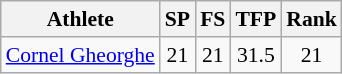<table class="wikitable" border="1" style="font-size:90%">
<tr>
<th>Athlete</th>
<th>SP</th>
<th>FS</th>
<th>TFP</th>
<th>Rank</th>
</tr>
<tr align=center>
<td align=left><a href='#'>Cornel Gheorghe</a></td>
<td>21</td>
<td>21</td>
<td>31.5</td>
<td>21</td>
</tr>
</table>
